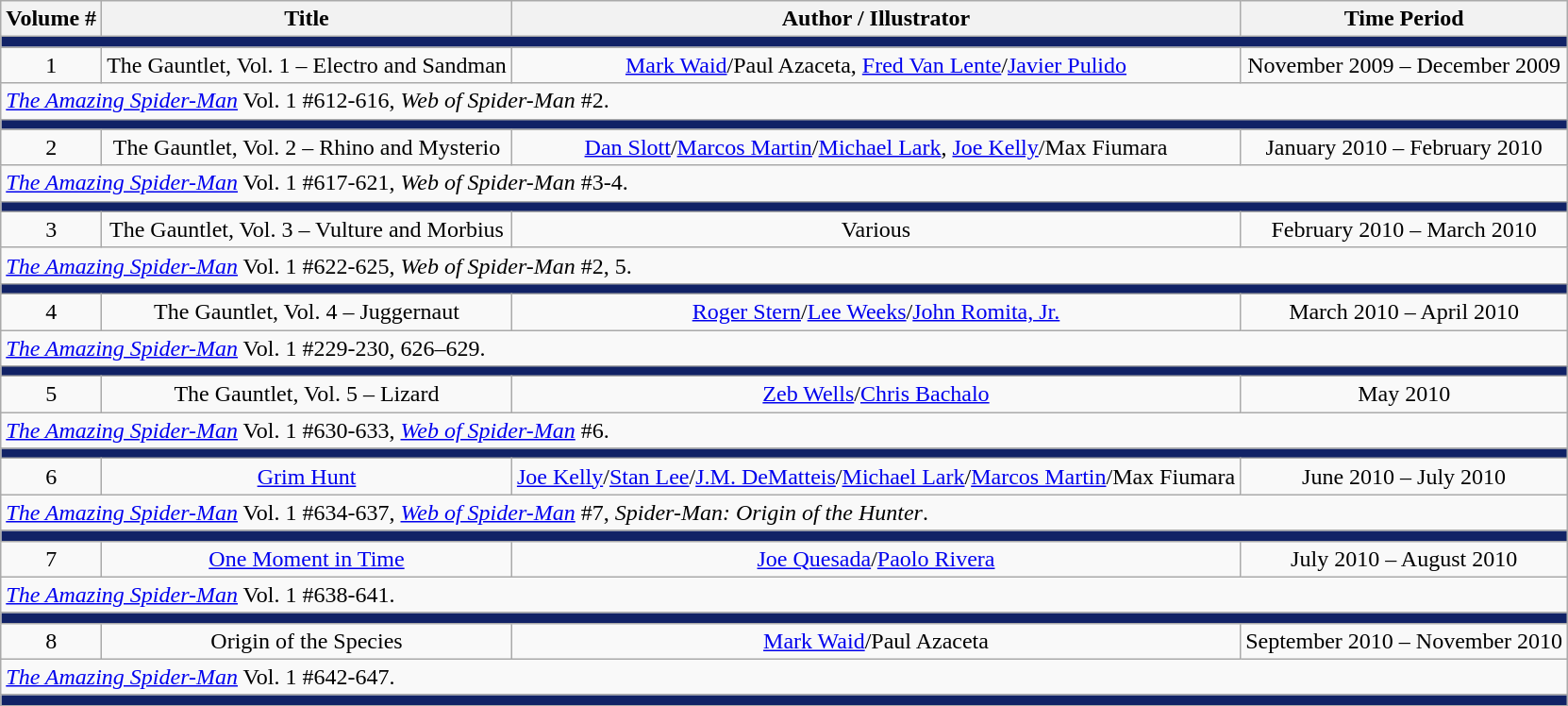<table class="wikitable">
<tr>
<th>Volume #</th>
<th>Title</th>
<th>Author / Illustrator</th>
<th>Time Period</th>
</tr>
<tr>
<td colspan="6" bgcolor="#112266"></td>
</tr>
<tr>
<td align="center">1</td>
<td align="center">The Gauntlet, Vol. 1 – Electro and Sandman</td>
<td align="center"><a href='#'>Mark Waid</a>/Paul Azaceta, <a href='#'>Fred Van Lente</a>/<a href='#'>Javier Pulido</a></td>
<td align="center">November 2009 – December 2009</td>
</tr>
<tr>
<td colspan="6"><em><a href='#'>The Amazing Spider-Man</a></em> Vol. 1 #612-616, <em>Web of Spider-Man</em> #2.</td>
</tr>
<tr>
<td colspan="6" bgcolor="#112266"></td>
</tr>
<tr>
<td align="center">2</td>
<td align="center">The Gauntlet, Vol. 2 – Rhino and Mysterio</td>
<td align="center"><a href='#'>Dan Slott</a>/<a href='#'>Marcos Martin</a>/<a href='#'>Michael Lark</a>, <a href='#'>Joe Kelly</a>/Max Fiumara</td>
<td align="center">January 2010 – February 2010</td>
</tr>
<tr>
<td colspan="6"><em><a href='#'>The Amazing Spider-Man</a></em> Vol. 1 #617-621, <em>Web of Spider-Man</em> #3-4.</td>
</tr>
<tr>
<td colspan="6" bgcolor="#112266"></td>
</tr>
<tr>
<td align="center">3</td>
<td align="center">The Gauntlet, Vol. 3 – Vulture and Morbius</td>
<td align="center">Various</td>
<td align="center">February 2010 – March 2010</td>
</tr>
<tr>
<td colspan="6"><em><a href='#'>The Amazing Spider-Man</a></em> Vol. 1 #622-625, <em>Web of Spider-Man</em> #2, 5.</td>
</tr>
<tr>
<td colspan="6" bgcolor="#112266"></td>
</tr>
<tr>
<td align="center">4</td>
<td align="center">The Gauntlet, Vol. 4 – Juggernaut</td>
<td align="center"><a href='#'>Roger Stern</a>/<a href='#'>Lee Weeks</a>/<a href='#'>John Romita, Jr.</a></td>
<td align="center">March 2010 – April 2010</td>
</tr>
<tr>
<td colspan="6"><em><a href='#'>The Amazing Spider-Man</a></em> Vol. 1 #229-230, 626–629.</td>
</tr>
<tr>
<td colspan="6" bgcolor="#112266"></td>
</tr>
<tr>
<td align="center">5</td>
<td align="center">The Gauntlet, Vol. 5 – Lizard</td>
<td align="center"><a href='#'>Zeb Wells</a>/<a href='#'>Chris Bachalo</a></td>
<td align="center">May 2010</td>
</tr>
<tr>
<td colspan="6"><em><a href='#'>The Amazing Spider-Man</a></em> Vol. 1 #630-633, <em><a href='#'>Web of Spider-Man</a></em> #6.</td>
</tr>
<tr>
<td colspan="6" bgcolor="#112266"></td>
</tr>
<tr>
<td align="center">6</td>
<td align="center"><a href='#'>Grim Hunt</a></td>
<td align="center"><a href='#'>Joe Kelly</a>/<a href='#'>Stan Lee</a>/<a href='#'>J.M. DeMatteis</a>/<a href='#'>Michael Lark</a>/<a href='#'>Marcos Martin</a>/Max Fiumara</td>
<td align="center">June 2010 – July 2010</td>
</tr>
<tr>
<td colspan="6"><em><a href='#'>The Amazing Spider-Man</a></em> Vol. 1 #634-637, <em><a href='#'>Web of Spider-Man</a></em> #7, <em>Spider-Man: Origin of the Hunter</em>.</td>
</tr>
<tr>
<td colspan="6" bgcolor="#112266"></td>
</tr>
<tr>
<td align="center">7</td>
<td align="center"><a href='#'>One Moment in Time</a></td>
<td align="center"><a href='#'>Joe Quesada</a>/<a href='#'>Paolo Rivera</a></td>
<td align="center">July 2010 – August 2010</td>
</tr>
<tr>
<td colspan="6"><em><a href='#'>The Amazing Spider-Man</a></em> Vol. 1 #638-641.</td>
</tr>
<tr>
<td colspan="6" bgcolor="#112266"></td>
</tr>
<tr>
<td align="center">8</td>
<td align="center">Origin of the Species</td>
<td align="center"><a href='#'>Mark Waid</a>/Paul Azaceta</td>
<td align="center">September 2010 – November 2010</td>
</tr>
<tr>
<td colspan="6"><em><a href='#'>The Amazing Spider-Man</a></em> Vol. 1 #642-647.</td>
</tr>
<tr>
<td colspan="6" bgcolor="#112266"></td>
</tr>
<tr>
</tr>
</table>
